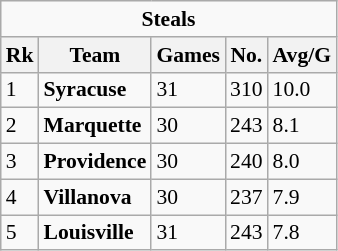<table class="wikitable" style="white-space:nowrap; font-size:90%;">
<tr>
<td colspan=5 align=center><strong>Steals</strong></td>
</tr>
<tr>
<th>Rk</th>
<th>Team</th>
<th>Games</th>
<th>No.</th>
<th>Avg/G</th>
</tr>
<tr>
<td>1</td>
<td><strong>Syracuse</strong></td>
<td>31</td>
<td>310</td>
<td>10.0</td>
</tr>
<tr>
<td>2</td>
<td><strong>Marquette</strong></td>
<td>30</td>
<td>243</td>
<td>8.1</td>
</tr>
<tr>
<td>3</td>
<td><strong>Providence</strong></td>
<td>30</td>
<td>240</td>
<td>8.0</td>
</tr>
<tr>
<td>4</td>
<td><strong>Villanova</strong></td>
<td>30</td>
<td>237</td>
<td>7.9</td>
</tr>
<tr>
<td>5</td>
<td><strong>Louisville</strong></td>
<td>31</td>
<td>243</td>
<td>7.8</td>
</tr>
</table>
